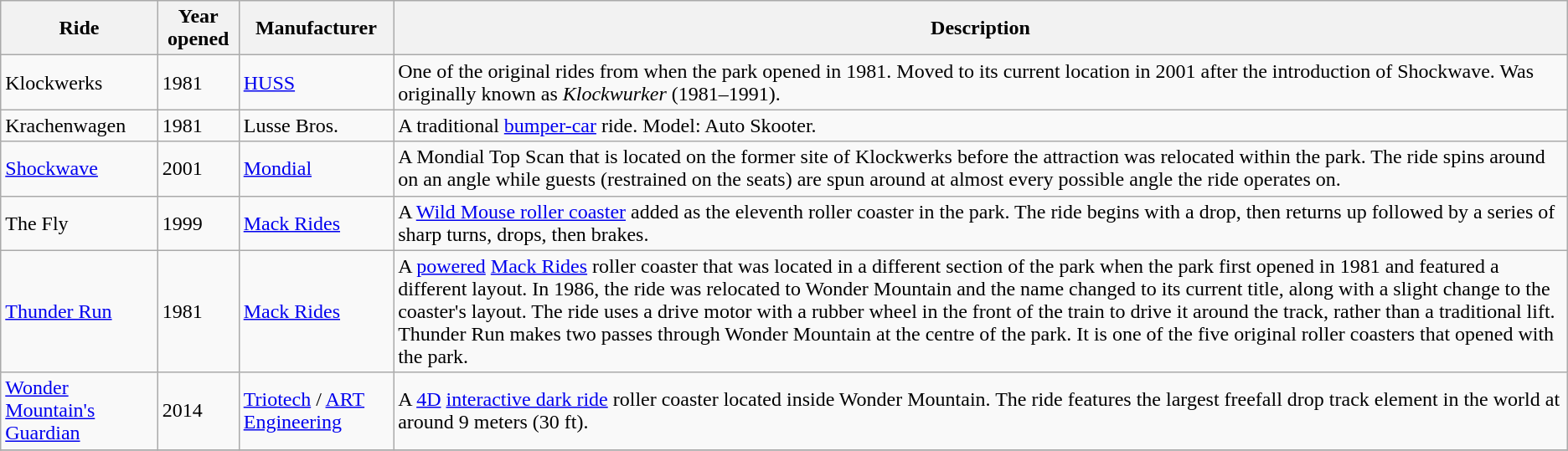<table class="wikitable sortable">
<tr>
<th>Ride</th>
<th>Year opened</th>
<th>Manufacturer</th>
<th>Description</th>
</tr>
<tr>
<td>Klockwerks</td>
<td>1981</td>
<td><a href='#'>HUSS</a></td>
<td>One of the original rides from when the park opened in 1981. Moved to its current location in 2001 after the introduction of Shockwave. Was originally known as <em>Klockwurker</em> (1981–1991).</td>
</tr>
<tr>
<td>Krachenwagen</td>
<td>1981</td>
<td>Lusse Bros.</td>
<td>A traditional <a href='#'>bumper-car</a> ride. Model: Auto Skooter.</td>
</tr>
<tr>
<td><a href='#'>Shockwave</a></td>
<td>2001</td>
<td><a href='#'>Mondial</a></td>
<td>A Mondial Top Scan that is located on the former site of Klockwerks before the attraction was relocated within the park. The ride spins around on an angle while guests (restrained on the seats) are spun around at almost every possible angle the ride operates on.</td>
</tr>
<tr>
<td>The Fly</td>
<td>1999</td>
<td><a href='#'>Mack Rides</a></td>
<td>A <a href='#'>Wild Mouse roller coaster</a> added as the eleventh roller coaster in the park. The ride begins with a  drop, then returns up followed by a series of sharp turns, drops, then brakes.</td>
</tr>
<tr>
<td><a href='#'>Thunder Run</a></td>
<td>1981</td>
<td><a href='#'>Mack Rides</a></td>
<td>A <a href='#'>powered</a> <a href='#'>Mack Rides</a>  roller coaster that was located in a different section of the park when the park first opened in 1981 and featured a different layout. In 1986, the ride was relocated to Wonder Mountain and the name changed to its current title, along with a slight change to the coaster's layout. The ride uses a drive motor with a rubber wheel in the front of the train to drive it around the track, rather than a traditional lift. Thunder Run makes two passes through Wonder Mountain at the centre of the park. It is one of the five original roller coasters that opened with the park.</td>
</tr>
<tr>
<td><a href='#'>Wonder Mountain's Guardian</a></td>
<td>2014</td>
<td><a href='#'>Triotech</a> / <a href='#'>ART Engineering</a></td>
<td>A <a href='#'>4D</a> <a href='#'>interactive dark ride</a> roller coaster located inside Wonder Mountain. The ride features the largest freefall drop track element in the world at around 9 meters (30 ft).</td>
</tr>
<tr>
</tr>
</table>
